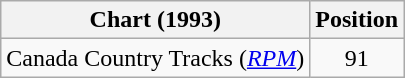<table class="wikitable sortable">
<tr>
<th scope="col">Chart (1993)</th>
<th scope="col">Position</th>
</tr>
<tr>
<td>Canada Country Tracks (<em><a href='#'>RPM</a></em>)</td>
<td align="center">91</td>
</tr>
</table>
